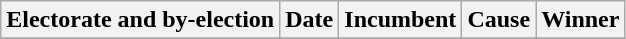<table class="wikitable">
<tr align=center>
<th colspan=2>Electorate and by-election</th>
<th>Date</th>
<th colspan=2>Incumbent</th>
<th>Cause</th>
<th colspan=2>Winner</th>
</tr>
<tr>
</tr>
</table>
